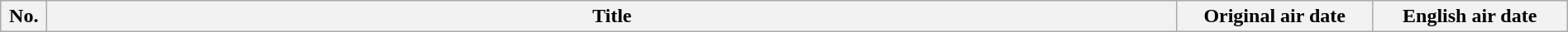<table class="wikitable" style="width:100%; margin:auto">
<tr | Title>
<th width="30">No.</th>
<th>Title</th>
<th width="150">Original air date</th>
<th width="150">English air date<br>
























</th>
</tr>
</table>
